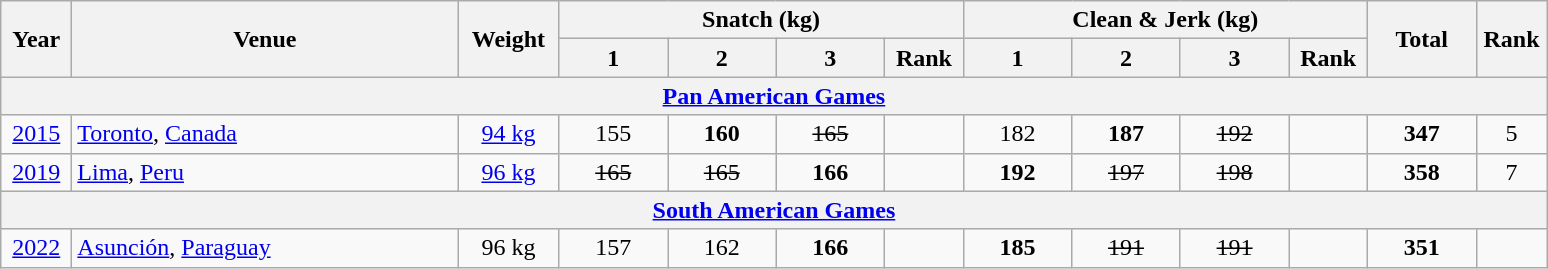<table class = "wikitable" style="text-align:center;">
<tr>
<th rowspan=2 width=40>Year</th>
<th rowspan=2 width=250>Venue</th>
<th rowspan=2 width=60>Weight</th>
<th colspan=4>Snatch (kg)</th>
<th colspan=4>Clean & Jerk (kg)</th>
<th rowspan=2 width=65>Total</th>
<th rowspan=2 width=40>Rank</th>
</tr>
<tr>
<th width=65>1</th>
<th width=65>2</th>
<th width=65>3</th>
<th width=45>Rank</th>
<th width=65>1</th>
<th width=65>2</th>
<th width=65>3</th>
<th width=45>Rank</th>
</tr>
<tr>
<th colspan=13><a href='#'>Pan American Games</a></th>
</tr>
<tr>
<td><a href='#'>2015</a></td>
<td align=left> <a href='#'>Toronto</a>, <a href='#'>Canada</a></td>
<td><a href='#'>94 kg</a></td>
<td>155</td>
<td><strong>160</strong></td>
<td><s>165</s></td>
<td></td>
<td>182</td>
<td><strong>187</strong></td>
<td><s>192</s></td>
<td></td>
<td><strong>347</strong></td>
<td>5</td>
</tr>
<tr>
<td><a href='#'>2019</a></td>
<td align=left> <a href='#'>Lima</a>, <a href='#'>Peru</a></td>
<td><a href='#'>96 kg</a></td>
<td><s>165</s></td>
<td><s>165</s></td>
<td><strong>166</strong></td>
<td></td>
<td><strong>192</strong></td>
<td><s>197</s></td>
<td><s>198</s></td>
<td></td>
<td><strong>358</strong></td>
<td>7</td>
</tr>
<tr>
<th colspan=13><a href='#'>South American Games</a></th>
</tr>
<tr>
<td><a href='#'>2022</a></td>
<td align=left> <a href='#'>Asunción</a>, <a href='#'>Paraguay</a></td>
<td>96 kg</td>
<td>157</td>
<td>162</td>
<td><strong>166</strong></td>
<td></td>
<td><strong>185</strong></td>
<td><s>191</s></td>
<td><s>191</s></td>
<td></td>
<td><strong>351</strong></td>
<td></td>
</tr>
</table>
